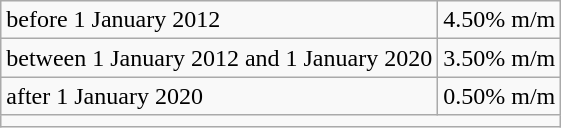<table class="wikitable">
<tr>
<td>before 1 January 2012</td>
<td>4.50% m/m</td>
</tr>
<tr>
<td>between 1 January 2012 and 1 January 2020</td>
<td>3.50% m/m</td>
</tr>
<tr>
<td>after 1 January 2020</td>
<td>0.50% m/m</td>
</tr>
<tr>
<td colspan="2"></td>
</tr>
</table>
